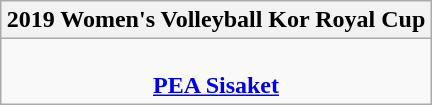<table class=wikitable style="text-align:center; margin:auto">
<tr>
<th>2019 Women's Volleyball Kor Royal Cup</th>
</tr>
<tr>
<td><br><strong><a href='#'>PEA Sisaket</a></strong></td>
</tr>
</table>
